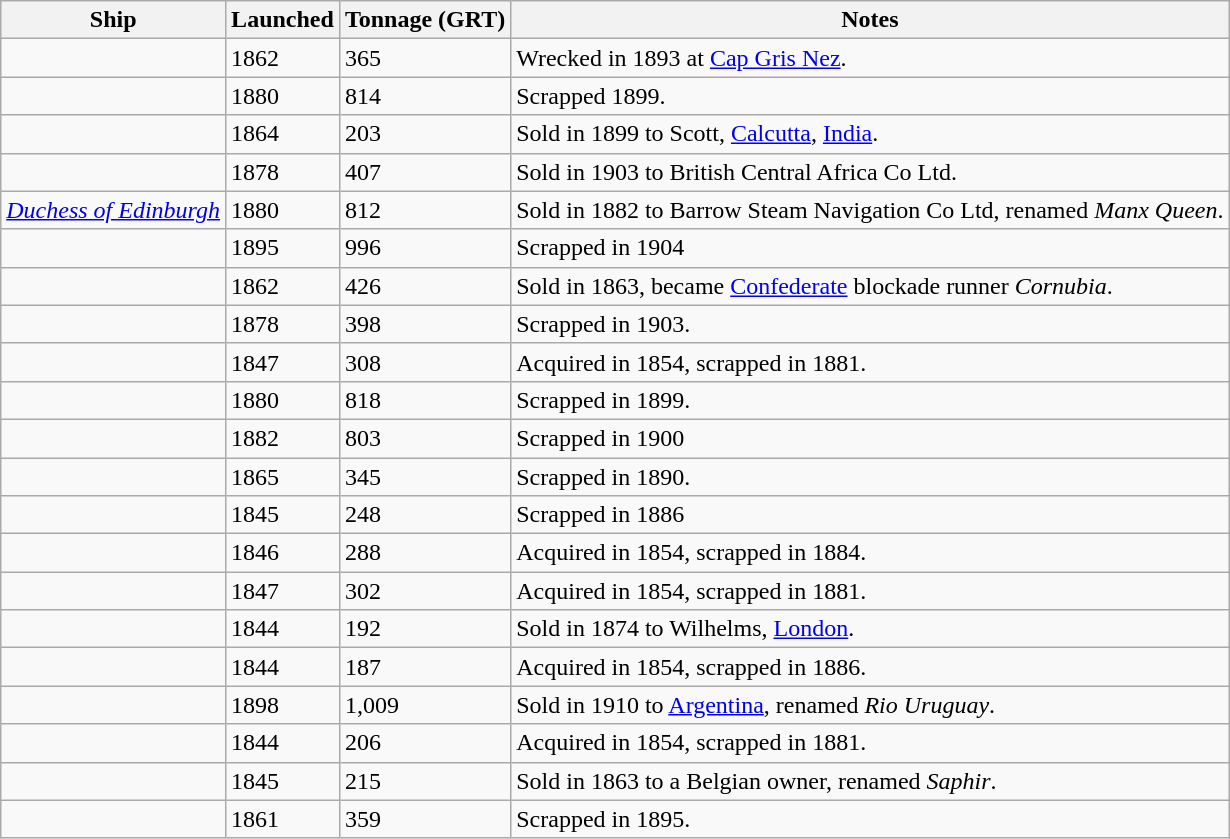<table class="wikitable">
<tr>
<th>Ship</th>
<th>Launched</th>
<th>Tonnage (GRT)</th>
<th>Notes</th>
</tr>
<tr>
<td></td>
<td>1862</td>
<td>365</td>
<td>Wrecked in 1893 at <a href='#'>Cap Gris Nez</a>.</td>
</tr>
<tr>
<td></td>
<td>1880</td>
<td>814</td>
<td>Scrapped 1899.</td>
</tr>
<tr>
<td></td>
<td>1864</td>
<td>203</td>
<td>Sold in 1899 to Scott, <a href='#'>Calcutta</a>, <a href='#'>India</a>.</td>
</tr>
<tr>
<td></td>
<td>1878</td>
<td>407</td>
<td>Sold in 1903 to British Central Africa Co Ltd.</td>
</tr>
<tr>
<td><a href='#'><em>Duchess of Edinburgh</em></a></td>
<td>1880</td>
<td>812</td>
<td>Sold in 1882 to Barrow Steam Navigation Co Ltd, renamed <em>Manx Queen</em>.</td>
</tr>
<tr>
<td></td>
<td>1895</td>
<td>996</td>
<td>Scrapped in 1904</td>
</tr>
<tr>
<td></td>
<td>1862</td>
<td>426</td>
<td>Sold in 1863, became <a href='#'>Confederate</a> blockade runner <em>Cornubia</em>.</td>
</tr>
<tr>
<td></td>
<td>1878</td>
<td>398</td>
<td>Scrapped in 1903.</td>
</tr>
<tr>
<td></td>
<td>1847</td>
<td>308</td>
<td>Acquired in 1854, scrapped in 1881.</td>
</tr>
<tr>
<td></td>
<td>1880</td>
<td>818</td>
<td>Scrapped in 1899.</td>
</tr>
<tr>
<td></td>
<td>1882</td>
<td>803</td>
<td>Scrapped in 1900</td>
</tr>
<tr>
<td></td>
<td>1865</td>
<td>345</td>
<td>Scrapped in 1890.</td>
</tr>
<tr>
<td></td>
<td>1845</td>
<td>248</td>
<td>Scrapped in 1886</td>
</tr>
<tr>
<td></td>
<td>1846</td>
<td>288</td>
<td>Acquired in 1854, scrapped in 1884.</td>
</tr>
<tr>
<td></td>
<td>1847</td>
<td>302</td>
<td>Acquired in 1854, scrapped in 1881.</td>
</tr>
<tr>
<td></td>
<td>1844</td>
<td>192</td>
<td>Sold in 1874 to Wilhelms, <a href='#'>London</a>.</td>
</tr>
<tr>
<td></td>
<td>1844</td>
<td>187</td>
<td>Acquired in 1854, scrapped in 1886.</td>
</tr>
<tr>
<td></td>
<td>1898</td>
<td>1,009</td>
<td>Sold in 1910 to <a href='#'>Argentina</a>, renamed <em>Rio Uruguay</em>.</td>
</tr>
<tr>
<td></td>
<td>1844</td>
<td>206</td>
<td>Acquired in 1854, scrapped in 1881.</td>
</tr>
<tr>
<td></td>
<td>1845</td>
<td>215</td>
<td>Sold in 1863 to a Belgian owner, renamed <em>Saphir</em>.</td>
</tr>
<tr>
<td></td>
<td>1861</td>
<td>359</td>
<td>Scrapped in 1895.</td>
</tr>
</table>
